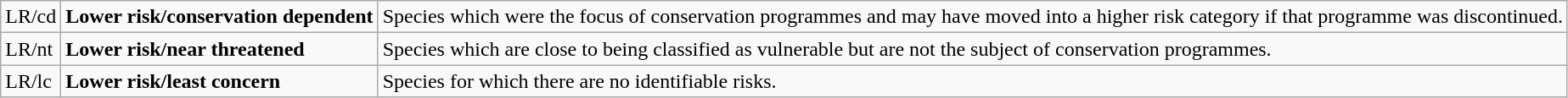<table class="wikitable" style="text-align:left">
<tr>
<td>LR/cd</td>
<td><strong>Lower risk/conservation dependent</strong></td>
<td>Species which were the focus of conservation programmes and may have moved into a higher risk category if that programme was discontinued.</td>
</tr>
<tr>
<td>LR/nt</td>
<td><strong>Lower risk/near threatened</strong></td>
<td>Species which are close to being classified as vulnerable but are not the subject of conservation programmes.</td>
</tr>
<tr>
<td>LR/lc</td>
<td><strong>Lower risk/least concern</strong></td>
<td>Species for which there are no identifiable risks.</td>
</tr>
</table>
